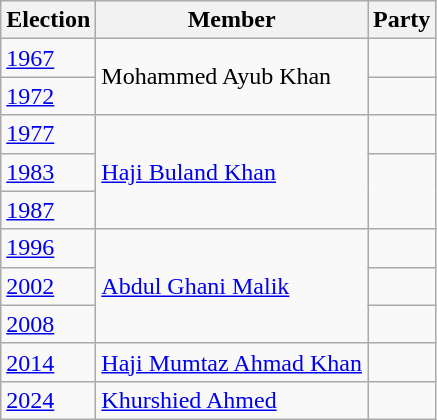<table class="wikitable sortable">
<tr>
<th>Election</th>
<th>Member</th>
<th colspan=2>Party</th>
</tr>
<tr>
<td><a href='#'>1967</a></td>
<td rowspan=2>Mohammed Ayub Khan</td>
<td></td>
</tr>
<tr>
<td><a href='#'>1972</a></td>
</tr>
<tr>
<td><a href='#'>1977</a></td>
<td rowspan=3><a href='#'>Haji Buland Khan</a></td>
<td></td>
</tr>
<tr>
<td><a href='#'>1983</a></td>
</tr>
<tr>
<td><a href='#'>1987</a></td>
</tr>
<tr>
<td><a href='#'>1996</a></td>
<td rowspan=3><a href='#'>Abdul Ghani Malik</a></td>
<td></td>
</tr>
<tr>
<td><a href='#'>2002</a></td>
<td></td>
</tr>
<tr>
<td><a href='#'>2008</a></td>
</tr>
<tr>
<td><a href='#'>2014</a></td>
<td><a href='#'>Haji Mumtaz Ahmad Khan</a></td>
<td></td>
</tr>
<tr>
<td><a href='#'>2024</a></td>
<td><a href='#'>Khurshied Ahmed</a></td>
<td></td>
</tr>
</table>
